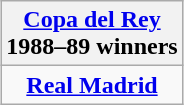<table class="wikitable" style="text-align: center; margin: 0 auto;">
<tr>
<th><a href='#'>Copa del Rey</a><br>1988–89 winners</th>
</tr>
<tr>
<td><strong><a href='#'>Real Madrid</a></strong></td>
</tr>
</table>
